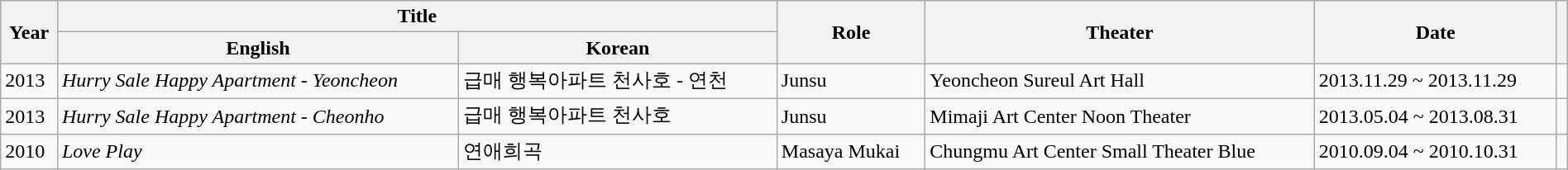<table class="wikitable sortable" style="clear:none; font-size:100%; padding:0 auto; width:100%; margin:auto">
<tr>
<th rowspan="2" scope="col">Year</th>
<th colspan="2" scope="col">Title</th>
<th rowspan="2" scope="col">Role</th>
<th rowspan="2" scope="col">Theater</th>
<th rowspan="2" scope="col">Date</th>
<th rowspan="2" scope="col" class="unsortable"></th>
</tr>
<tr>
<th>English</th>
<th>Korean</th>
</tr>
<tr>
<td>2013</td>
<td><em>Hurry Sale Happy Apartment - Yeoncheon</em></td>
<td>급매 행복아파트 천사호 - 연천</td>
<td>Junsu</td>
<td>Yeoncheon Sureul Art Hall</td>
<td>2013.11.29 ~ 2013.11.29</td>
<td></td>
</tr>
<tr>
<td>2013</td>
<td><em>Hurry Sale Happy Apartment - Cheonho</em></td>
<td>급매 행복아파트 천사호</td>
<td>Junsu</td>
<td>Mimaji Art Center Noon Theater</td>
<td>2013.05.04 ~ 2013.08.31</td>
<td></td>
</tr>
<tr>
<td>2010</td>
<td><em>Love Play</em></td>
<td>연애희곡</td>
<td>Masaya Mukai</td>
<td>Chungmu Art Center Small Theater Blue</td>
<td>2010.09.04 ~ 2010.10.31</td>
<td></td>
</tr>
</table>
